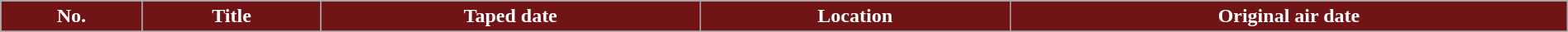<table class="wikitable plainrowheaders" style="width: 100%; margin-right: 0;">
<tr>
<th style="background: #701416; color: #ffffff;">No.</th>
<th style="background: #701416; color: #ffffff;">Title</th>
<th style="background: #701416; color: #ffffff;">Taped date</th>
<th style="background: #701416; color: #ffffff;">Location</th>
<th style="background: #701416; color: #ffffff;">Original air date</th>
</tr>
<tr>
</tr>
</table>
